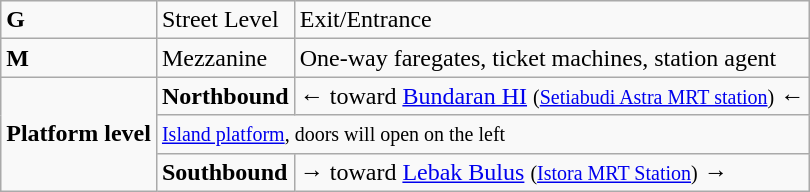<table class="wikitable">
<tr>
<td><strong>G</strong></td>
<td>Street Level</td>
<td>Exit/Entrance</td>
</tr>
<tr>
<td><strong>M</strong></td>
<td>Mezzanine</td>
<td>One-way faregates, ticket machines, station agent</td>
</tr>
<tr>
<td rowspan="3"><strong>Platform level</strong></td>
<td><strong>Northbound</strong></td>
<td>← toward <a href='#'>Bundaran HI</a> <small>(<a href='#'>Setiabudi Astra MRT station</a>)</small> ←</td>
</tr>
<tr>
<td colspan="2"><small><a href='#'>Island platform</a>, doors will open on the left</small></td>
</tr>
<tr>
<td><strong>Southbound</strong></td>
<td>→ toward <a href='#'>Lebak Bulus</a>  <small>(<a href='#'>Istora MRT Station</a>)</small> →</td>
</tr>
</table>
